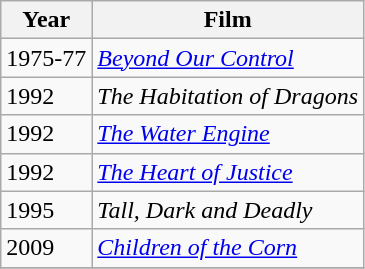<table class="wikitable sortable">
<tr>
<th>Year</th>
<th>Film</th>
</tr>
<tr>
<td>1975-77</td>
<td><em><a href='#'>Beyond Our Control</a></em></td>
</tr>
<tr>
<td>1992</td>
<td><em>The Habitation of Dragons</em></td>
</tr>
<tr>
<td>1992</td>
<td><em><a href='#'>The Water Engine</a></em></td>
</tr>
<tr>
<td>1992</td>
<td><em><a href='#'>The Heart of Justice</a></em></td>
</tr>
<tr>
<td>1995</td>
<td><em>Tall, Dark and Deadly</em></td>
</tr>
<tr>
<td>2009</td>
<td><em><a href='#'>Children of the Corn</a></em></td>
</tr>
<tr>
</tr>
</table>
